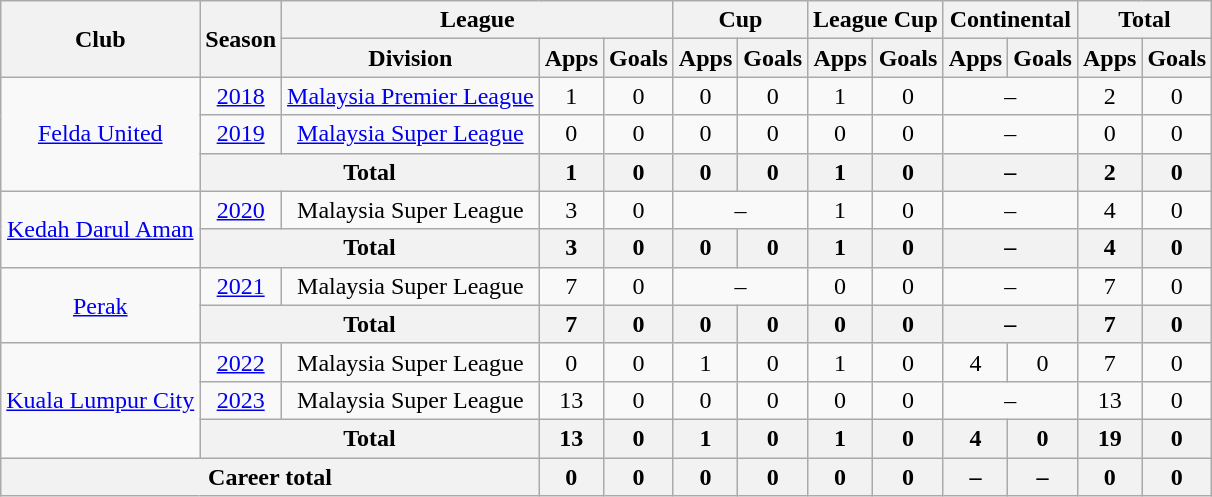<table class=wikitable style="text-align:center">
<tr>
<th rowspan=2>Club</th>
<th rowspan=2>Season</th>
<th colspan=3>League</th>
<th colspan=2>Cup</th>
<th colspan=2>League Cup</th>
<th colspan=2>Continental</th>
<th colspan=2>Total</th>
</tr>
<tr>
<th>Division</th>
<th>Apps</th>
<th>Goals</th>
<th>Apps</th>
<th>Goals</th>
<th>Apps</th>
<th>Goals</th>
<th>Apps</th>
<th>Goals</th>
<th>Apps</th>
<th>Goals</th>
</tr>
<tr>
<td rowspan=3><a href='#'>Felda United</a></td>
<td><a href='#'>2018</a></td>
<td><a href='#'>Malaysia Premier League</a></td>
<td>1</td>
<td>0</td>
<td>0</td>
<td>0</td>
<td>1</td>
<td>0</td>
<td colspan=2>–</td>
<td>2</td>
<td>0</td>
</tr>
<tr>
<td><a href='#'>2019</a></td>
<td><a href='#'>Malaysia Super League</a></td>
<td>0</td>
<td>0</td>
<td>0</td>
<td>0</td>
<td>0</td>
<td>0</td>
<td colspan=2>–</td>
<td>0</td>
<td>0</td>
</tr>
<tr>
<th colspan="2">Total</th>
<th>1</th>
<th>0</th>
<th>0</th>
<th>0</th>
<th>1</th>
<th>0</th>
<th colspan=2>–</th>
<th>2</th>
<th>0</th>
</tr>
<tr>
<td rowspan=2><a href='#'>Kedah Darul Aman</a></td>
<td><a href='#'>2020</a></td>
<td>Malaysia Super League</td>
<td>3</td>
<td>0</td>
<td colspan=2>–</td>
<td>1</td>
<td>0</td>
<td colspan=2>–</td>
<td>4</td>
<td>0</td>
</tr>
<tr>
<th colspan="2">Total</th>
<th>3</th>
<th>0</th>
<th>0</th>
<th>0</th>
<th>1</th>
<th>0</th>
<th colspan=2>–</th>
<th>4</th>
<th>0</th>
</tr>
<tr>
<td rowspan=2><a href='#'>Perak</a></td>
<td><a href='#'>2021</a></td>
<td>Malaysia Super League</td>
<td>7</td>
<td>0</td>
<td colspan=2>–</td>
<td>0</td>
<td>0</td>
<td colspan=2>–</td>
<td>7</td>
<td>0</td>
</tr>
<tr>
<th colspan="2">Total</th>
<th>7</th>
<th>0</th>
<th>0</th>
<th>0</th>
<th>0</th>
<th>0</th>
<th colspan=2>–</th>
<th>7</th>
<th>0</th>
</tr>
<tr>
<td rowspan=3><a href='#'>Kuala Lumpur City</a></td>
<td><a href='#'>2022</a></td>
<td>Malaysia Super League</td>
<td>0</td>
<td>0</td>
<td>1</td>
<td>0</td>
<td>1</td>
<td>0</td>
<td>4</td>
<td>0</td>
<td>7</td>
<td>0</td>
</tr>
<tr>
<td><a href='#'>2023</a></td>
<td>Malaysia Super League</td>
<td>13</td>
<td>0</td>
<td>0</td>
<td>0</td>
<td>0</td>
<td>0</td>
<td colspan=2>–</td>
<td>13</td>
<td>0</td>
</tr>
<tr>
<th colspan="2">Total</th>
<th>13</th>
<th>0</th>
<th>1</th>
<th>0</th>
<th>1</th>
<th>0</th>
<th>4</th>
<th>0</th>
<th>19</th>
<th>0</th>
</tr>
<tr>
<th colspan="3">Career total</th>
<th>0</th>
<th>0</th>
<th>0</th>
<th>0</th>
<th>0</th>
<th>0</th>
<th>–</th>
<th>–</th>
<th>0</th>
<th>0</th>
</tr>
</table>
